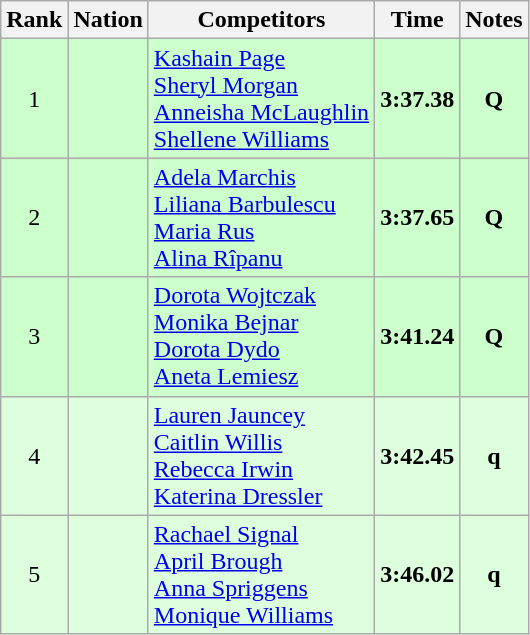<table class="wikitable sortable" style="text-align:center">
<tr>
<th>Rank</th>
<th>Nation</th>
<th>Competitors</th>
<th>Time</th>
<th>Notes</th>
</tr>
<tr bgcolor=ccffcc>
<td>1</td>
<td align=left></td>
<td align=left><a href='#'>Kashain Page</a><br><a href='#'>Sheryl Morgan</a><br><a href='#'>Anneisha McLaughlin</a><br><a href='#'>Shellene Williams</a></td>
<td><strong>3:37.38</strong></td>
<td><strong>Q</strong></td>
</tr>
<tr bgcolor=ccffcc>
<td>2</td>
<td align=left></td>
<td align=left><a href='#'>Adela Marchis</a><br><a href='#'>Liliana Barbulescu</a><br><a href='#'>Maria Rus</a><br><a href='#'>Alina Rîpanu</a></td>
<td><strong>3:37.65</strong></td>
<td><strong>Q</strong></td>
</tr>
<tr bgcolor=ccffcc>
<td>3</td>
<td align=left></td>
<td align=left><a href='#'>Dorota Wojtczak</a><br><a href='#'>Monika Bejnar</a><br><a href='#'>Dorota Dydo</a><br><a href='#'>Aneta Lemiesz</a></td>
<td><strong>3:41.24</strong></td>
<td><strong>Q</strong></td>
</tr>
<tr bgcolor=ddffdd>
<td>4</td>
<td align=left></td>
<td align=left><a href='#'>Lauren Jauncey</a><br><a href='#'>Caitlin Willis</a><br><a href='#'>Rebecca Irwin</a><br><a href='#'>Katerina Dressler</a></td>
<td><strong>3:42.45</strong></td>
<td><strong>q</strong></td>
</tr>
<tr bgcolor=ddffdd>
<td>5</td>
<td align=left></td>
<td align=left><a href='#'>Rachael Signal</a><br><a href='#'>April Brough</a><br><a href='#'>Anna Spriggens</a><br><a href='#'>Monique Williams</a></td>
<td><strong>3:46.02</strong></td>
<td><strong>q</strong></td>
</tr>
</table>
